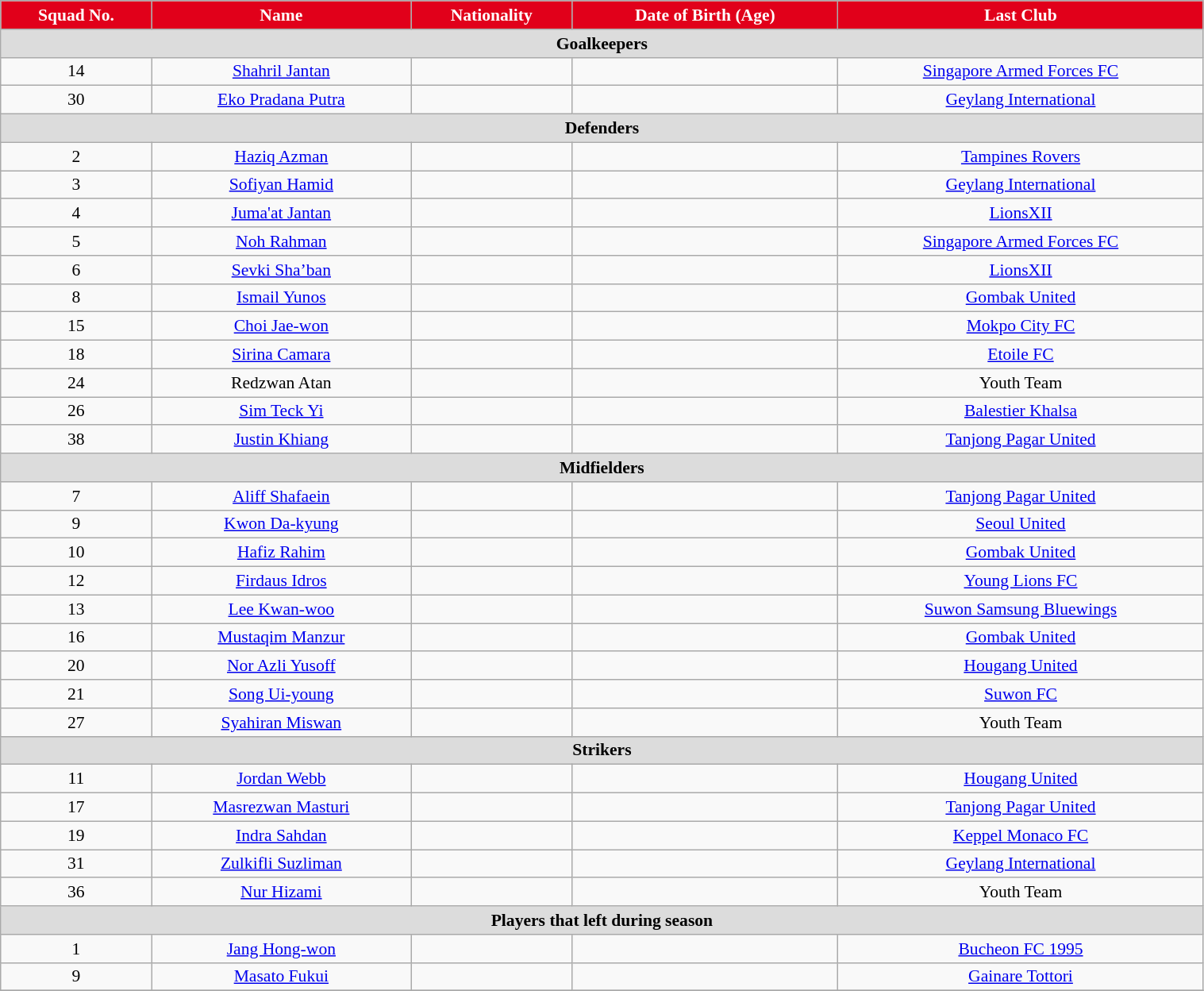<table class="wikitable" style="text-align:center; font-size:90%; width:80%;">
<tr>
<th style="background:#e1001a; color:white; text-align:center;">Squad No.</th>
<th style="background:#e1001a; color:white; text-align:center;">Name</th>
<th style="background:#e1001a; color:white; text-align:center;">Nationality</th>
<th style="background:#e1001a; color:white; text-align:center;">Date of Birth (Age)</th>
<th style="background:#e1001a; color:white; text-align:center;">Last Club</th>
</tr>
<tr>
<th colspan="5" style="background:#dcdcdc; text-align:center">Goalkeepers</th>
</tr>
<tr>
<td>14</td>
<td><a href='#'>Shahril Jantan</a></td>
<td></td>
<td></td>
<td> <a href='#'>Singapore Armed Forces FC</a></td>
</tr>
<tr>
<td>30</td>
<td><a href='#'>Eko Pradana Putra</a></td>
<td></td>
<td></td>
<td> <a href='#'>Geylang International</a></td>
</tr>
<tr>
<th colspan="5" style="background:#dcdcdc; text-align:center">Defenders</th>
</tr>
<tr>
<td>2</td>
<td><a href='#'>Haziq Azman</a></td>
<td></td>
<td></td>
<td> <a href='#'>Tampines Rovers</a></td>
</tr>
<tr>
<td>3</td>
<td><a href='#'>Sofiyan Hamid</a></td>
<td></td>
<td></td>
<td> <a href='#'>Geylang International</a></td>
</tr>
<tr>
<td>4</td>
<td><a href='#'>Juma'at Jantan</a></td>
<td></td>
<td></td>
<td> <a href='#'>LionsXII</a></td>
</tr>
<tr>
<td>5</td>
<td><a href='#'>Noh Rahman</a></td>
<td></td>
<td></td>
<td> <a href='#'>Singapore Armed Forces FC</a></td>
</tr>
<tr>
<td>6</td>
<td><a href='#'>Sevki Sha’ban</a></td>
<td></td>
<td></td>
<td> <a href='#'>LionsXII</a></td>
</tr>
<tr>
<td>8</td>
<td><a href='#'>Ismail Yunos</a></td>
<td></td>
<td></td>
<td> <a href='#'>Gombak United</a></td>
</tr>
<tr>
<td>15</td>
<td><a href='#'>Choi Jae-won</a></td>
<td></td>
<td></td>
<td> <a href='#'>Mokpo City FC</a></td>
</tr>
<tr>
<td>18</td>
<td><a href='#'>Sirina Camara</a></td>
<td></td>
<td></td>
<td> <a href='#'>Etoile FC</a></td>
</tr>
<tr>
<td>24</td>
<td>Redzwan Atan</td>
<td></td>
<td></td>
<td>Youth Team</td>
</tr>
<tr>
<td>26</td>
<td><a href='#'>Sim Teck Yi</a></td>
<td></td>
<td></td>
<td> <a href='#'>Balestier Khalsa</a></td>
</tr>
<tr>
<td>38</td>
<td><a href='#'>Justin Khiang</a></td>
<td></td>
<td></td>
<td> <a href='#'>Tanjong Pagar United</a></td>
</tr>
<tr>
<th colspan="5" style="background:#dcdcdc; text-align:center">Midfielders</th>
</tr>
<tr>
<td>7</td>
<td><a href='#'>Aliff Shafaein</a></td>
<td></td>
<td></td>
<td> <a href='#'>Tanjong Pagar United</a></td>
</tr>
<tr>
<td>9</td>
<td><a href='#'>Kwon Da-kyung</a></td>
<td></td>
<td></td>
<td> <a href='#'>Seoul United</a></td>
</tr>
<tr>
<td>10</td>
<td><a href='#'>Hafiz Rahim</a></td>
<td></td>
<td></td>
<td> <a href='#'>Gombak United</a></td>
</tr>
<tr>
<td>12</td>
<td><a href='#'>Firdaus Idros</a></td>
<td></td>
<td></td>
<td> <a href='#'>Young Lions FC</a></td>
</tr>
<tr>
<td>13</td>
<td><a href='#'>Lee Kwan-woo</a></td>
<td></td>
<td></td>
<td> <a href='#'>Suwon Samsung Bluewings</a></td>
</tr>
<tr>
<td>16</td>
<td><a href='#'>Mustaqim Manzur</a></td>
<td></td>
<td></td>
<td> <a href='#'>Gombak United</a></td>
</tr>
<tr>
<td>20</td>
<td><a href='#'>Nor Azli Yusoff</a></td>
<td></td>
<td></td>
<td> <a href='#'>Hougang United</a></td>
</tr>
<tr>
<td>21</td>
<td><a href='#'>Song Ui-young</a></td>
<td></td>
<td></td>
<td> <a href='#'>Suwon FC</a></td>
</tr>
<tr>
<td>27</td>
<td><a href='#'>Syahiran Miswan</a></td>
<td></td>
<td></td>
<td>Youth Team</td>
</tr>
<tr>
<th colspan="5" style="background:#dcdcdc; text-align:center">Strikers</th>
</tr>
<tr>
<td>11</td>
<td><a href='#'>Jordan Webb</a></td>
<td></td>
<td></td>
<td> <a href='#'>Hougang United</a></td>
</tr>
<tr>
<td>17</td>
<td><a href='#'>Masrezwan Masturi</a></td>
<td></td>
<td></td>
<td> <a href='#'>Tanjong Pagar United</a></td>
</tr>
<tr>
<td>19</td>
<td><a href='#'>Indra Sahdan</a></td>
<td></td>
<td></td>
<td> <a href='#'>Keppel Monaco FC</a></td>
</tr>
<tr>
<td>31</td>
<td><a href='#'>Zulkifli Suzliman</a></td>
<td></td>
<td></td>
<td> <a href='#'>Geylang International</a></td>
</tr>
<tr>
<td>36</td>
<td><a href='#'>Nur Hizami</a></td>
<td></td>
<td></td>
<td>Youth Team</td>
</tr>
<tr>
<th colspan="5" style="background:#dcdcdc; text-align:center">Players that left during season</th>
</tr>
<tr>
<td>1</td>
<td><a href='#'>Jang Hong-won</a></td>
<td></td>
<td></td>
<td> <a href='#'>Bucheon FC 1995</a></td>
</tr>
<tr>
<td>9</td>
<td><a href='#'>Masato Fukui</a></td>
<td></td>
<td></td>
<td> <a href='#'>Gainare Tottori</a></td>
</tr>
<tr>
</tr>
</table>
